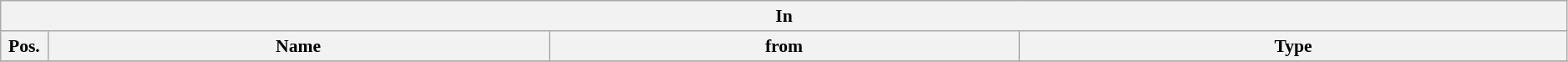<table class="wikitable" style="font-size:90%;width:99%;">
<tr>
<th colspan="4">In</th>
</tr>
<tr>
<th width=3%>Pos.</th>
<th width=32%>Name</th>
<th width=30%>from</th>
<th width=35%>Type</th>
</tr>
<tr>
</tr>
</table>
